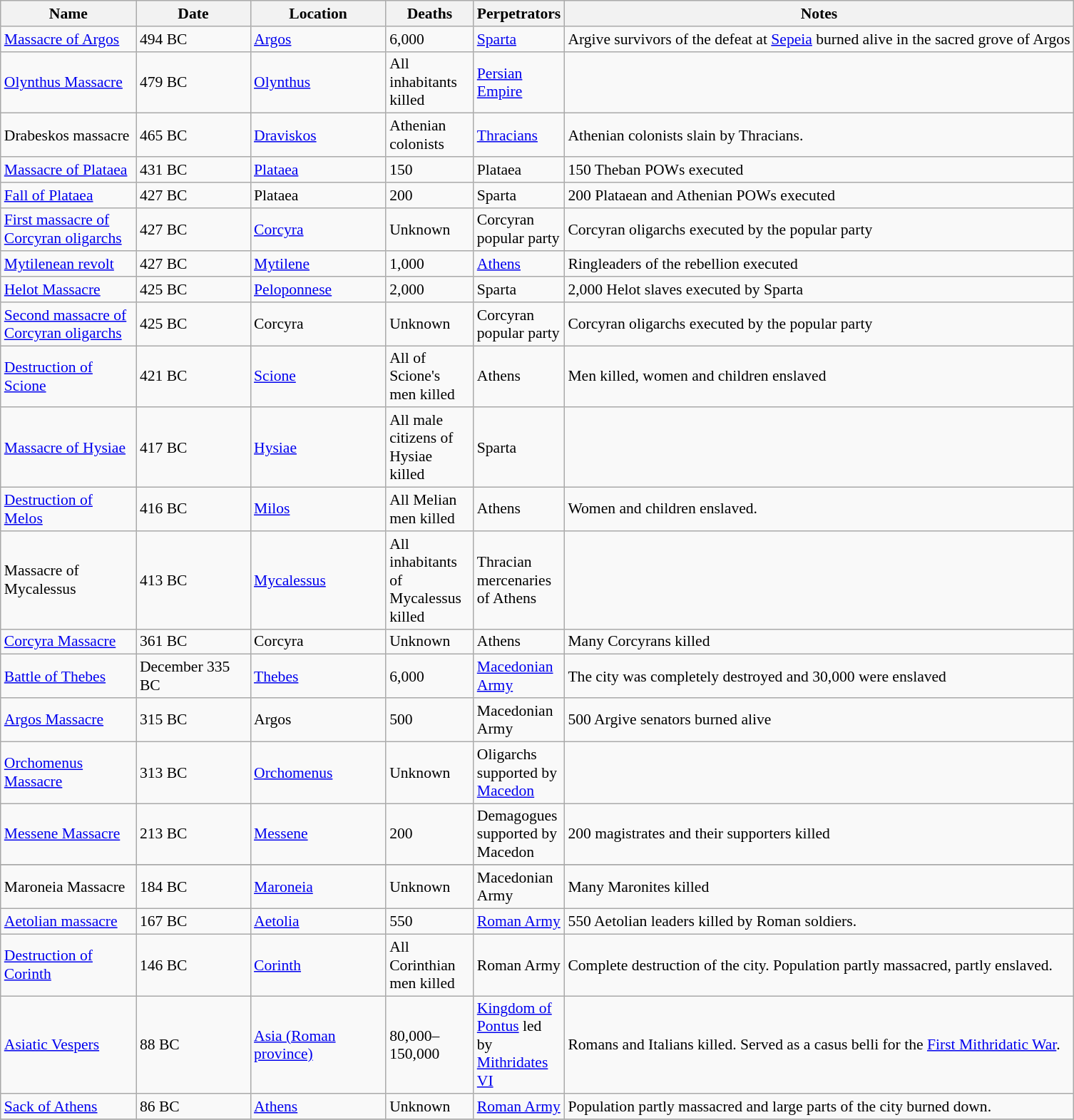<table class="sortable wikitable" style="font-size:90%;">
<tr>
<th style="width:120px;">Name</th>
<th style="width:100px;">Date</th>
<th style="width:120px;">Location</th>
<th style="width:75px;">Deaths</th>
<th style="width:75px;">Perpetrators</th>
<th class="unsortable">Notes</th>
</tr>
<tr>
<td><a href='#'>Massacre of Argos</a></td>
<td>494 BC</td>
<td><a href='#'>Argos</a></td>
<td>6,000</td>
<td><a href='#'>Sparta</a></td>
<td>Argive survivors of the defeat at <a href='#'>Sepeia</a> burned alive in the sacred grove of Argos</td>
</tr>
<tr>
<td><a href='#'>Olynthus Massacre</a></td>
<td>479 BC</td>
<td><a href='#'>Olynthus</a></td>
<td>All inhabitants killed</td>
<td><a href='#'>Persian Empire</a></td>
<td></td>
</tr>
<tr>
<td>Drabeskos massacre</td>
<td>465 BC</td>
<td><a href='#'>Draviskos</a></td>
<td>Athenian colonists</td>
<td><a href='#'>Thracians</a></td>
<td>Athenian colonists slain by Thracians.</td>
</tr>
<tr>
<td><a href='#'>Massacre of Plataea</a></td>
<td>431 BC</td>
<td><a href='#'>Plataea</a></td>
<td>150</td>
<td>Plataea</td>
<td>150 Theban POWs executed</td>
</tr>
<tr>
<td><a href='#'>Fall of Plataea</a></td>
<td>427 BC</td>
<td>Plataea</td>
<td>200</td>
<td>Sparta</td>
<td>200 Plataean and Athenian POWs executed</td>
</tr>
<tr>
<td><a href='#'>First massacre of Corcyran oligarchs</a></td>
<td>427 BC</td>
<td><a href='#'>Corcyra</a></td>
<td>Unknown</td>
<td>Corcyran popular party</td>
<td>Corcyran oligarchs executed by the popular party</td>
</tr>
<tr>
<td><a href='#'>Mytilenean revolt</a></td>
<td>427 BC</td>
<td><a href='#'>Mytilene</a></td>
<td>1,000</td>
<td><a href='#'>Athens</a></td>
<td>Ringleaders of the rebellion executed</td>
</tr>
<tr>
<td><a href='#'>Helot Massacre</a></td>
<td>425 BC</td>
<td><a href='#'>Peloponnese</a></td>
<td>2,000</td>
<td>Sparta</td>
<td>2,000 Helot slaves executed by Sparta</td>
</tr>
<tr>
<td><a href='#'>Second massacre of Corcyran oligarchs</a></td>
<td>425 BC</td>
<td>Corcyra</td>
<td>Unknown</td>
<td>Corcyran popular party</td>
<td>Corcyran oligarchs executed by the popular party</td>
</tr>
<tr>
<td><a href='#'>Destruction of Scione</a></td>
<td>421 BC</td>
<td><a href='#'>Scione</a></td>
<td>All of Scione's men killed</td>
<td>Athens</td>
<td>Men killed, women and children enslaved</td>
</tr>
<tr>
<td><a href='#'>Massacre of Hysiae</a></td>
<td>417 BC</td>
<td><a href='#'>Hysiae</a></td>
<td>All male citizens of Hysiae killed</td>
<td>Sparta</td>
<td></td>
</tr>
<tr>
<td><a href='#'>Destruction of Melos</a></td>
<td>416 BC</td>
<td><a href='#'>Milos</a></td>
<td>All Melian men killed</td>
<td>Athens</td>
<td>Women and children enslaved.</td>
</tr>
<tr>
<td>Massacre of Mycalessus</td>
<td>413 BC</td>
<td><a href='#'>Mycalessus</a></td>
<td>All inhabitants of Mycalessus killed</td>
<td>Thracian mercenaries of Athens</td>
<td></td>
</tr>
<tr>
<td><a href='#'>Corcyra Massacre</a></td>
<td>361 BC</td>
<td>Corcyra</td>
<td>Unknown</td>
<td>Athens</td>
<td>Many Corcyrans killed</td>
</tr>
<tr>
<td><a href='#'>Battle of Thebes</a></td>
<td>December 335 BC</td>
<td><a href='#'>Thebes</a></td>
<td>6,000</td>
<td><a href='#'>Macedonian Army</a></td>
<td>The city was completely destroyed and 30,000 were enslaved</td>
</tr>
<tr>
<td><a href='#'>Argos Massacre</a></td>
<td>315 BC</td>
<td>Argos</td>
<td>500</td>
<td>Macedonian Army</td>
<td>500 Argive senators burned alive</td>
</tr>
<tr>
<td><a href='#'>Orchomenus Massacre</a></td>
<td>313 BC</td>
<td><a href='#'>Orchomenus</a></td>
<td>Unknown</td>
<td>Oligarchs supported by <a href='#'>Macedon</a></td>
<td></td>
</tr>
<tr>
<td><a href='#'>Messene Massacre</a></td>
<td>213 BC</td>
<td><a href='#'>Messene</a></td>
<td>200</td>
<td>Demagogues supported by Macedon</td>
<td>200 magistrates and their supporters killed</td>
</tr>
<tr>
</tr>
<tr>
<td>Maroneia Massacre</td>
<td>184 BC</td>
<td><a href='#'>Maroneia</a></td>
<td>Unknown</td>
<td>Macedonian Army</td>
<td>Many Maronites killed</td>
</tr>
<tr>
<td><a href='#'>Aetolian massacre</a></td>
<td>167 BC</td>
<td><a href='#'>Aetolia</a></td>
<td>550</td>
<td><a href='#'>Roman Army</a></td>
<td>550 Aetolian leaders killed by Roman soldiers.</td>
</tr>
<tr>
<td><a href='#'>Destruction of Corinth</a></td>
<td>146 BC</td>
<td><a href='#'>Corinth</a></td>
<td>All Corinthian men killed</td>
<td>Roman Army</td>
<td>Complete destruction of the city. Population partly massacred, partly enslaved.</td>
</tr>
<tr>
<td><a href='#'>Asiatic Vespers</a></td>
<td>88 BC</td>
<td><a href='#'>Asia (Roman province)</a></td>
<td>80,000–150,000</td>
<td><a href='#'>Kingdom of Pontus</a> led by <a href='#'>Mithridates VI</a></td>
<td>Romans and Italians killed. Served as a casus belli for the <a href='#'>First Mithridatic War</a>.</td>
</tr>
<tr>
<td><a href='#'>Sack of Athens</a></td>
<td>86 BC</td>
<td><a href='#'>Athens</a></td>
<td>Unknown</td>
<td><a href='#'>Roman Army</a></td>
<td>Population partly massacred and large parts of the city burned down.</td>
</tr>
<tr>
</tr>
</table>
